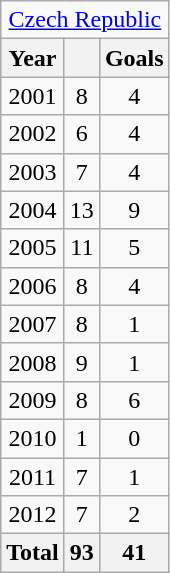<table class="wikitable" style="text-align:center">
<tr>
<td colspan="3"><a href='#'>Czech Republic</a></td>
</tr>
<tr>
<th>Year</th>
<th></th>
<th>Goals</th>
</tr>
<tr>
<td>2001</td>
<td>8</td>
<td>4</td>
</tr>
<tr>
<td>2002</td>
<td>6</td>
<td>4</td>
</tr>
<tr>
<td>2003</td>
<td>7</td>
<td>4</td>
</tr>
<tr>
<td>2004</td>
<td>13</td>
<td>9</td>
</tr>
<tr>
<td>2005</td>
<td>11</td>
<td>5</td>
</tr>
<tr>
<td>2006</td>
<td>8</td>
<td>4</td>
</tr>
<tr>
<td>2007</td>
<td>8</td>
<td>1</td>
</tr>
<tr>
<td>2008</td>
<td>9</td>
<td>1</td>
</tr>
<tr>
<td>2009</td>
<td>8</td>
<td>6</td>
</tr>
<tr>
<td>2010</td>
<td>1</td>
<td>0</td>
</tr>
<tr>
<td>2011</td>
<td>7</td>
<td>1</td>
</tr>
<tr>
<td>2012</td>
<td>7</td>
<td>2</td>
</tr>
<tr>
<th>Total</th>
<th>93</th>
<th>41</th>
</tr>
</table>
